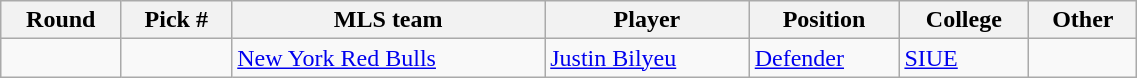<table class="wikitable sortable" style="width:60%">
<tr>
<th>Round</th>
<th>Pick #</th>
<th>MLS team</th>
<th>Player</th>
<th>Position</th>
<th>College</th>
<th>Other</th>
</tr>
<tr>
<td></td>
<td></td>
<td><a href='#'>New York Red Bulls</a></td>
<td> <a href='#'>Justin Bilyeu</a></td>
<td><a href='#'>Defender</a></td>
<td><a href='#'>SIUE</a></td>
<td></td>
</tr>
</table>
